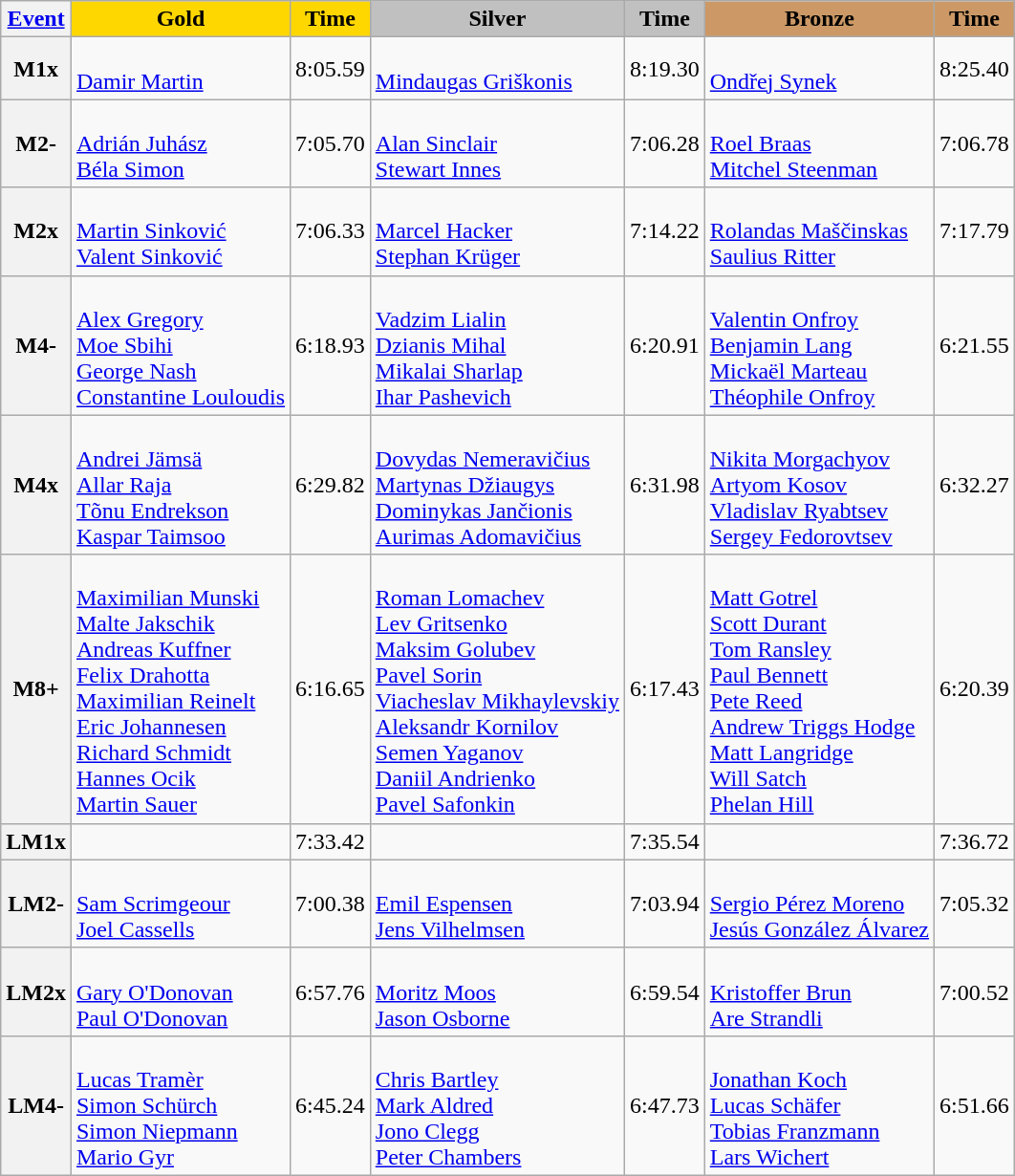<table class="wikitable">
<tr>
<th scope="col"><a href='#'>Event</a></th>
<th scope="col" style="background:gold;">Gold</th>
<th scope="col" style="background:gold;">Time</th>
<th scope="col" style="background:silver;">Silver</th>
<th scope="col" style="background:silver;">Time</th>
<th scope="col" style="background:#c96;">Bronze</th>
<th scope="col" style="background:#c96;">Time</th>
</tr>
<tr>
<th scope="row">M1x</th>
<td><br><a href='#'>Damir Martin</a></td>
<td>8:05.59</td>
<td><br><a href='#'>Mindaugas Griškonis</a></td>
<td>8:19.30</td>
<td><br><a href='#'>Ondřej Synek</a></td>
<td>8:25.40</td>
</tr>
<tr>
<th scope="row">M2-</th>
<td><br><a href='#'>Adrián Juhász</a><br><a href='#'>Béla Simon</a></td>
<td>7:05.70</td>
<td><br><a href='#'>Alan Sinclair</a><br><a href='#'>Stewart Innes</a></td>
<td>7:06.28</td>
<td><br><a href='#'>Roel Braas</a><br><a href='#'>Mitchel Steenman</a></td>
<td>7:06.78</td>
</tr>
<tr>
<th scope="row">M2x</th>
<td><br><a href='#'>Martin Sinković</a><br><a href='#'>Valent Sinković</a></td>
<td>7:06.33</td>
<td><br><a href='#'>Marcel Hacker</a><br><a href='#'>Stephan Krüger</a></td>
<td>7:14.22</td>
<td><br><a href='#'>Rolandas Maščinskas</a><br><a href='#'>Saulius Ritter</a></td>
<td>7:17.79</td>
</tr>
<tr>
<th scope="row">M4-</th>
<td><br><a href='#'>Alex Gregory</a><br><a href='#'>Moe Sbihi</a><br><a href='#'>George Nash</a><br><a href='#'>Constantine Louloudis</a></td>
<td>6:18.93</td>
<td><br><a href='#'>Vadzim Lialin</a><br><a href='#'>Dzianis Mihal</a><br><a href='#'>Mikalai Sharlap</a><br><a href='#'>Ihar Pashevich</a></td>
<td>6:20.91</td>
<td><br><a href='#'>Valentin Onfroy</a><br><a href='#'>Benjamin Lang</a><br><a href='#'>Mickaël Marteau</a><br><a href='#'>Théophile Onfroy</a></td>
<td>6:21.55</td>
</tr>
<tr>
<th scope="row">M4x</th>
<td><br><a href='#'>Andrei Jämsä</a><br><a href='#'>Allar Raja</a><br><a href='#'>Tõnu Endrekson</a><br><a href='#'>Kaspar Taimsoo</a></td>
<td>6:29.82</td>
<td><br><a href='#'>Dovydas Nemeravičius</a><br><a href='#'>Martynas Džiaugys</a><br><a href='#'>Dominykas Jančionis</a><br><a href='#'>Aurimas Adomavičius</a></td>
<td>6:31.98</td>
<td><br><a href='#'>Nikita Morgachyov</a><br><a href='#'>Artyom Kosov</a><br><a href='#'>Vladislav Ryabtsev</a><br><a href='#'>Sergey Fedorovtsev</a></td>
<td>6:32.27</td>
</tr>
<tr>
<th scope="row">M8+</th>
<td><br><a href='#'>Maximilian Munski</a><br><a href='#'>Malte Jakschik</a><br><a href='#'>Andreas Kuffner</a><br><a href='#'>Felix Drahotta</a><br><a href='#'>Maximilian Reinelt</a><br><a href='#'>Eric Johannesen</a><br><a href='#'>Richard Schmidt</a><br><a href='#'>Hannes Ocik</a><br><a href='#'>Martin Sauer</a></td>
<td>6:16.65</td>
<td><br><a href='#'>Roman Lomachev</a><br><a href='#'>Lev Gritsenko</a><br><a href='#'>Maksim Golubev</a><br><a href='#'>Pavel Sorin</a><br><a href='#'>Viacheslav Mikhaylevskiy</a><br><a href='#'>Aleksandr Kornilov</a><br><a href='#'>Semen Yaganov</a><br><a href='#'>Daniil Andrienko</a><br><a href='#'>Pavel Safonkin</a></td>
<td>6:17.43</td>
<td><br><a href='#'>Matt Gotrel</a><br><a href='#'>Scott Durant</a><br><a href='#'>Tom Ransley</a><br><a href='#'>Paul Bennett</a><br><a href='#'>Pete Reed</a><br><a href='#'>Andrew Triggs Hodge</a><br><a href='#'>Matt Langridge</a><br><a href='#'>Will Satch</a><br><a href='#'>Phelan Hill</a></td>
<td>6:20.39</td>
</tr>
<tr>
<th scope="row">LM1x</th>
<td></td>
<td>7:33.42</td>
<td></td>
<td>7:35.54</td>
<td></td>
<td>7:36.72</td>
</tr>
<tr>
<th scope="row">LM2-</th>
<td><br><a href='#'>Sam Scrimgeour</a><br><a href='#'>Joel Cassells</a></td>
<td>7:00.38</td>
<td><br><a href='#'>Emil Espensen</a><br><a href='#'>Jens Vilhelmsen</a></td>
<td>7:03.94</td>
<td><br><a href='#'>Sergio Pérez Moreno</a><br><a href='#'>Jesús González Álvarez</a></td>
<td>7:05.32</td>
</tr>
<tr>
<th scope="row">LM2x</th>
<td><br><a href='#'>Gary O'Donovan</a><br><a href='#'>Paul O'Donovan</a></td>
<td>6:57.76</td>
<td><br><a href='#'>Moritz Moos</a><br><a href='#'>Jason Osborne</a></td>
<td>6:59.54</td>
<td><br><a href='#'>Kristoffer Brun</a><br><a href='#'>Are Strandli</a></td>
<td>7:00.52</td>
</tr>
<tr>
<th scope="row">LM4-</th>
<td><br><a href='#'>Lucas Tramèr</a><br><a href='#'>Simon Schürch</a><br><a href='#'>Simon Niepmann</a><br><a href='#'>Mario Gyr</a></td>
<td>6:45.24</td>
<td><br><a href='#'>Chris Bartley</a><br><a href='#'>Mark Aldred</a><br><a href='#'>Jono Clegg</a><br><a href='#'>Peter Chambers</a></td>
<td>6:47.73</td>
<td><br><a href='#'>Jonathan Koch</a><br><a href='#'>Lucas Schäfer</a><br><a href='#'>Tobias Franzmann</a><br><a href='#'>Lars Wichert</a></td>
<td>6:51.66</td>
</tr>
</table>
